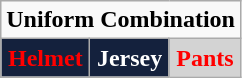<table class="wikitable"  style="display: inline-table;">
<tr>
<td align="center" Colspan="3"><strong>Uniform Combination</strong></td>
</tr>
<tr align="center">
<td style="background:#14213D; color:red"><strong>Helmet</strong></td>
<td style="background:#14213D; color:white"><strong>Jersey</strong></td>
<td style="background:lightgrey; color:red"><strong>Pants</strong></td>
</tr>
</table>
